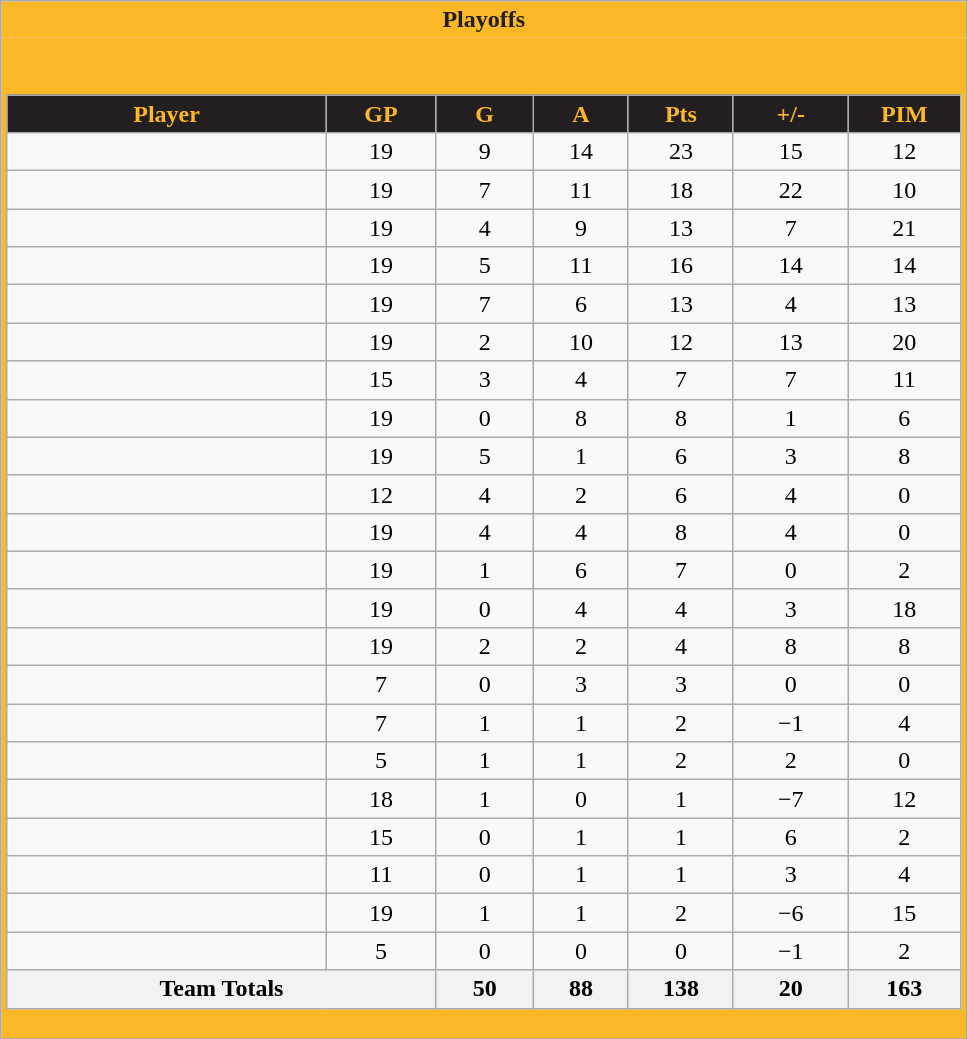<table class="wikitable" style="border: 1px solid #aaa;">
<tr>
<th style="background:#FDB827; color:#231F20; border: 0;">Playoffs</th>
</tr>
<tr>
<td style="background: #FDB827; border: 0;" colspan="4"><br><table class="wikitable sortable" style="width: 100%; text-align: center;">
<tr>
<th style="background:#231F20; color:#FDB827; width: 12.5em;">Player</th>
<th style="background:#231F20; color:#FDB827; width: 4em;">GP</th>
<th style="background:#231F20; color:#FDB827; width: 3.5em;">G</th>
<th style="background:#231F20; color:#FDB827; width: 3.4em;">A</th>
<th style="background:#231F20; color:#FDB827; width: 3.8em;">Pts</th>
<th style="background:#231F20; color:#FDB827; width: 4.2em;">+/-</th>
<th style="background:#231F20; color:#FDB827; width: 4.1em;">PIM</th>
</tr>
<tr align=center>
<td></td>
<td>19</td>
<td>9</td>
<td>14</td>
<td>23</td>
<td>15</td>
<td>12</td>
</tr>
<tr align=center>
<td></td>
<td>19</td>
<td>7</td>
<td>11</td>
<td>18</td>
<td>22</td>
<td>10</td>
</tr>
<tr align=center>
<td></td>
<td>19</td>
<td>4</td>
<td>9</td>
<td>13</td>
<td>7</td>
<td>21</td>
</tr>
<tr align=center>
<td></td>
<td>19</td>
<td>5</td>
<td>11</td>
<td>16</td>
<td>14</td>
<td>14</td>
</tr>
<tr align=center>
<td></td>
<td>19</td>
<td>7</td>
<td>6</td>
<td>13</td>
<td>4</td>
<td>13</td>
</tr>
<tr align=center>
<td></td>
<td>19</td>
<td>2</td>
<td>10</td>
<td>12</td>
<td>13</td>
<td>20</td>
</tr>
<tr align=center>
<td></td>
<td>15</td>
<td>3</td>
<td>4</td>
<td>7</td>
<td>7</td>
<td>11</td>
</tr>
<tr align=center>
<td></td>
<td>19</td>
<td>0</td>
<td>8</td>
<td>8</td>
<td>1</td>
<td>6</td>
</tr>
<tr align=center>
<td></td>
<td>19</td>
<td>5</td>
<td>1</td>
<td>6</td>
<td>3</td>
<td>8</td>
</tr>
<tr align=center>
<td></td>
<td>12</td>
<td>4</td>
<td>2</td>
<td>6</td>
<td>4</td>
<td>0</td>
</tr>
<tr align=center>
<td></td>
<td>19</td>
<td>4</td>
<td>4</td>
<td>8</td>
<td>4</td>
<td>0</td>
</tr>
<tr align=center>
<td></td>
<td>19</td>
<td>1</td>
<td>6</td>
<td>7</td>
<td>0</td>
<td>2</td>
</tr>
<tr align=center>
<td></td>
<td>19</td>
<td>0</td>
<td>4</td>
<td>4</td>
<td>3</td>
<td>18</td>
</tr>
<tr align=center>
<td></td>
<td>19</td>
<td>2</td>
<td>2</td>
<td>4</td>
<td>8</td>
<td>8</td>
</tr>
<tr align=center>
<td></td>
<td>7</td>
<td>0</td>
<td>3</td>
<td>3</td>
<td>0</td>
<td>0</td>
</tr>
<tr align=center>
<td></td>
<td>7</td>
<td>1</td>
<td>1</td>
<td>2</td>
<td>−1</td>
<td>4</td>
</tr>
<tr align=center>
<td></td>
<td>5</td>
<td>1</td>
<td>1</td>
<td>2</td>
<td>2</td>
<td>0</td>
</tr>
<tr align=center>
<td></td>
<td>18</td>
<td>1</td>
<td>0</td>
<td>1</td>
<td>−7</td>
<td>12</td>
</tr>
<tr align=center>
<td></td>
<td>15</td>
<td>0</td>
<td>1</td>
<td>1</td>
<td>6</td>
<td>2</td>
</tr>
<tr align=center>
<td></td>
<td>11</td>
<td>0</td>
<td>1</td>
<td>1</td>
<td>3</td>
<td>4</td>
</tr>
<tr align=center>
<td></td>
<td>19</td>
<td>1</td>
<td>1</td>
<td>2</td>
<td>−6</td>
<td>15</td>
</tr>
<tr align=center>
<td></td>
<td>5</td>
<td>0</td>
<td>0</td>
<td>0</td>
<td>−1</td>
<td>2</td>
</tr>
<tr class="unsortable">
<th colspan=2>Team Totals</th>
<th>50</th>
<th>88</th>
<th>138</th>
<th>20</th>
<th>163</th>
</tr>
</table>
</td>
</tr>
</table>
